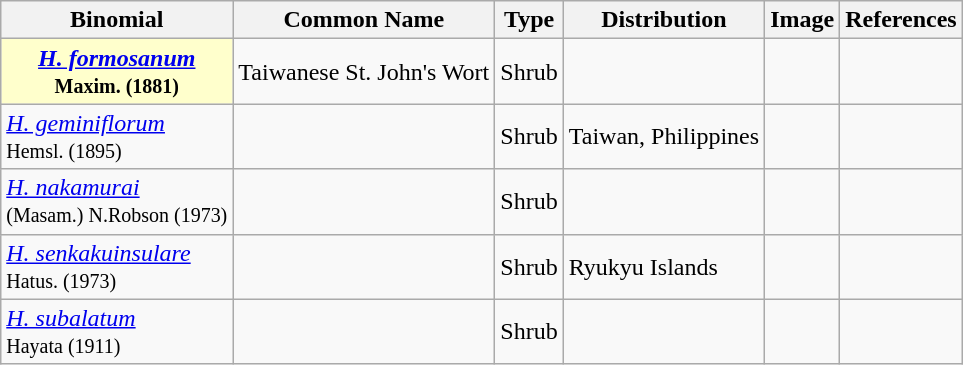<table class="wikitable mw-collapsible ">
<tr>
<th>Binomial</th>
<th>Common Name</th>
<th>Type</th>
<th>Distribution</th>
<th>Image</th>
<th>References</th>
</tr>
<tr>
<th scope="row" align="left" style="background:#FFFFCC;"><em><a href='#'>H. formosanum</a></em><br><small>Maxim. (1881)</small></th>
<td>Taiwanese St. John's Wort</td>
<td>Shrub</td>
<td></td>
<td></td>
<td></td>
</tr>
<tr>
<td><em><a href='#'>H. geminiflorum</a></em><br><small>Hemsl. (1895)</small></td>
<td></td>
<td>Shrub</td>
<td>Taiwan, Philippines</td>
<td></td>
<td></td>
</tr>
<tr>
<td><em><a href='#'>H. nakamurai</a></em><br><small>(Masam.) N.Robson (1973)</small></td>
<td></td>
<td>Shrub</td>
<td></td>
<td></td>
<td></td>
</tr>
<tr>
<td><em><a href='#'>H. senkakuinsulare</a></em><br><small>Hatus. (1973)</small></td>
<td></td>
<td>Shrub</td>
<td>Ryukyu Islands</td>
<td></td>
<td></td>
</tr>
<tr>
<td><em><a href='#'>H. subalatum</a></em><br><small>Hayata (1911)</small></td>
<td></td>
<td>Shrub</td>
<td></td>
<td></td>
<td></td>
</tr>
</table>
